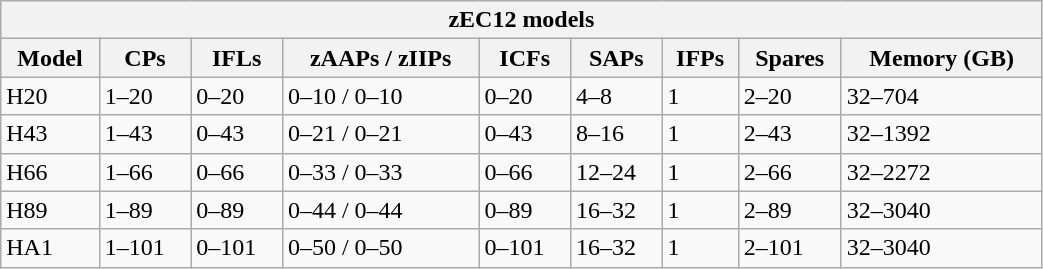<table class="wikitable mw-collapsible mw-collapsed" style="min-width: 55%;">
<tr>
<th colspan="9"><strong>zEC12</strong> models</th>
</tr>
<tr>
<th>Model</th>
<th>CPs</th>
<th>IFLs</th>
<th>zAAPs / zIIPs</th>
<th>ICFs</th>
<th>SAPs</th>
<th>IFPs</th>
<th>Spares</th>
<th>Memory (GB)</th>
</tr>
<tr>
<td>H20</td>
<td>1–20</td>
<td>0–20</td>
<td>0–10 / 0–10</td>
<td>0–20</td>
<td>4–8</td>
<td>1</td>
<td>2–20</td>
<td>32–704</td>
</tr>
<tr>
<td>H43</td>
<td>1–43</td>
<td>0–43</td>
<td>0–21 / 0–21</td>
<td>0–43</td>
<td>8–16</td>
<td>1</td>
<td>2–43</td>
<td>32–1392</td>
</tr>
<tr>
<td>H66</td>
<td>1–66</td>
<td>0–66</td>
<td>0–33 / 0–33</td>
<td>0–66</td>
<td>12–24</td>
<td>1</td>
<td>2–66</td>
<td>32–2272</td>
</tr>
<tr>
<td>H89</td>
<td>1–89</td>
<td>0–89</td>
<td>0–44 / 0–44</td>
<td>0–89</td>
<td>16–32</td>
<td>1</td>
<td>2–89</td>
<td>32–3040</td>
</tr>
<tr>
<td>HA1</td>
<td>1–101</td>
<td>0–101</td>
<td>0–50 / 0–50</td>
<td>0–101</td>
<td>16–32</td>
<td>1</td>
<td>2–101</td>
<td>32–3040</td>
</tr>
</table>
